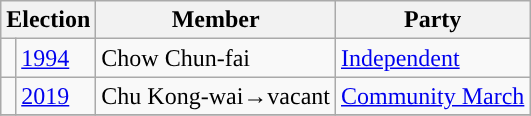<table class="wikitable">
<tr>
<th colspan="2">Election</th>
<th>Member</th>
<th>Party</th>
</tr>
<tr>
<td style="background-color:"></td>
<td><a href='#'>1994</a></td>
<td>Chow Chun-fai</td>
<td><a href='#'>Independent</a></td>
</tr>
<tr>
<td style="background-color:"></td>
<td><a href='#'>2019</a></td>
<td>Chu Kong-wai→vacant</td>
<td><a href='#'>Community March</a></td>
</tr>
<tr>
</tr>
</table>
